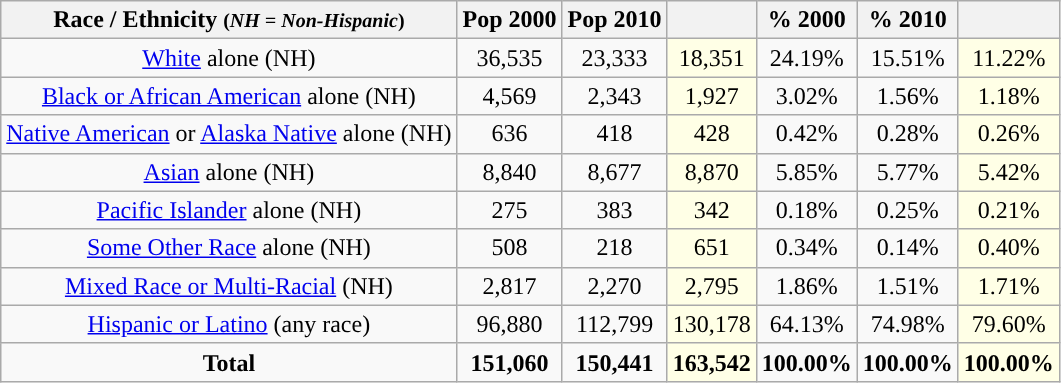<table class="wikitable" style="text-align:center;">
<tr>
<th>Race / Ethnicity <small>(<em>NH = Non-Hispanic</em>)</small></th>
<th>Pop 2000</th>
<th>Pop 2010</th>
<th></th>
<th>% 2000</th>
<th>% 2010</th>
<th></th>
</tr>
<tr>
<td><a href='#'>White</a> alone (NH)</td>
<td>36,535</td>
<td>23,333</td>
<td style='background: #ffffe6;'>18,351</td>
<td>24.19%</td>
<td>15.51%</td>
<td style='background: #ffffe6;'>11.22%</td>
</tr>
<tr>
<td><a href='#'>Black or African American</a> alone (NH)</td>
<td>4,569</td>
<td>2,343</td>
<td style='background: #ffffe6;'>1,927</td>
<td>3.02%</td>
<td>1.56%</td>
<td style='background: #ffffe6;'>1.18%</td>
</tr>
<tr>
<td><a href='#'>Native American</a> or <a href='#'>Alaska Native</a> alone (NH)</td>
<td>636</td>
<td>418</td>
<td style='background: #ffffe6;'>428</td>
<td>0.42%</td>
<td>0.28%</td>
<td style='background: #ffffe6;'>0.26%</td>
</tr>
<tr>
<td><a href='#'>Asian</a> alone (NH)</td>
<td>8,840</td>
<td>8,677</td>
<td style='background: #ffffe6;'>8,870</td>
<td>5.85%</td>
<td>5.77%</td>
<td style='background: #ffffe6;'>5.42%</td>
</tr>
<tr>
<td><a href='#'>Pacific Islander</a> alone (NH)</td>
<td>275</td>
<td>383</td>
<td style='background: #ffffe6;'>342</td>
<td>0.18%</td>
<td>0.25%</td>
<td style='background: #ffffe6;'>0.21%</td>
</tr>
<tr>
<td><a href='#'>Some Other Race</a> alone (NH)</td>
<td>508</td>
<td>218</td>
<td style='background: #ffffe6;'>651</td>
<td>0.34%</td>
<td>0.14%</td>
<td style='background: #ffffe6;'>0.40%</td>
</tr>
<tr>
<td><a href='#'>Mixed Race or Multi-Racial</a> (NH)</td>
<td>2,817</td>
<td>2,270</td>
<td style='background: #ffffe6;'>2,795</td>
<td>1.86%</td>
<td>1.51%</td>
<td style='background: #ffffe6;'>1.71%</td>
</tr>
<tr>
<td><a href='#'>Hispanic or Latino</a> (any race)</td>
<td>96,880</td>
<td>112,799</td>
<td style='background: #ffffe6;'>130,178</td>
<td>64.13%</td>
<td>74.98%</td>
<td style='background: #ffffe6;'>79.60%</td>
</tr>
<tr>
<td><strong>Total</strong></td>
<td><strong>151,060</strong></td>
<td><strong>150,441</strong></td>
<td style='background: #ffffe6;'><strong>163,542</strong></td>
<td><strong>100.00%</strong></td>
<td><strong>100.00%</strong></td>
<td style='background: #ffffe6;'><strong>100.00%</strong></td>
</tr>
</table>
